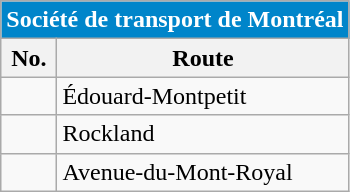<table align=center class="wikitable">
<tr>
<th style="background: #0085CA; font-size:100%; color:#FFFFFF;" colspan="3">Société de transport de Montréal</th>
</tr>
<tr>
<th>No.</th>
<th>Route</th>
</tr>
<tr>
<td {{Avoid wrap> </td>
<td>Édouard-Montpetit</td>
</tr>
<tr>
<td></td>
<td>Rockland</td>
</tr>
<tr>
<td {{Avoid wrap> </td>
<td>Avenue-du-Mont-Royal</td>
</tr>
</table>
